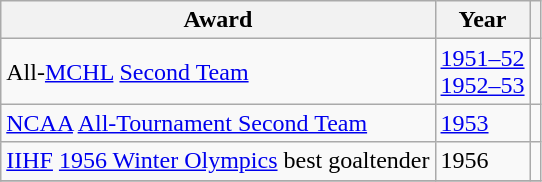<table class="wikitable">
<tr>
<th>Award</th>
<th>Year</th>
<th></th>
</tr>
<tr>
<td>All-<a href='#'>MCHL</a> <a href='#'>Second Team</a></td>
<td><a href='#'>1951–52</a><br><a href='#'>1952–53</a></td>
<td></td>
</tr>
<tr>
<td><a href='#'>NCAA</a> <a href='#'>All-Tournament Second Team</a></td>
<td><a href='#'>1953</a></td>
<td></td>
</tr>
<tr>
<td><a href='#'>IIHF</a> <a href='#'>1956 Winter Olympics</a> best goaltender</td>
<td>1956</td>
<td></td>
</tr>
<tr>
</tr>
</table>
